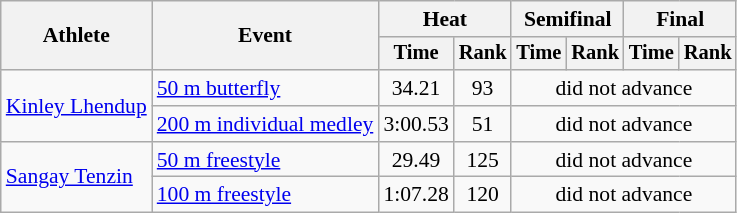<table class="wikitable" style="text-align:center; font-size:90%">
<tr>
<th rowspan="2">Athlete</th>
<th rowspan="2">Event</th>
<th colspan="2">Heat</th>
<th colspan="2">Semifinal</th>
<th colspan="2">Final</th>
</tr>
<tr style="font-size:95%">
<th>Time</th>
<th>Rank</th>
<th>Time</th>
<th>Rank</th>
<th>Time</th>
<th>Rank</th>
</tr>
<tr>
<td align=left rowspan=2><a href='#'>Kinley Lhendup</a></td>
<td align=left><a href='#'>50 m butterfly</a></td>
<td>34.21</td>
<td>93</td>
<td colspan=4>did not advance</td>
</tr>
<tr>
<td align=left><a href='#'>200 m individual medley</a></td>
<td>3:00.53</td>
<td>51</td>
<td colspan=4>did not advance</td>
</tr>
<tr>
<td align=left rowspan=2><a href='#'>Sangay Tenzin</a></td>
<td align=left><a href='#'>50 m freestyle</a></td>
<td>29.49</td>
<td>125</td>
<td colspan=4>did not advance</td>
</tr>
<tr>
<td align=left><a href='#'>100 m freestyle</a></td>
<td>1:07.28</td>
<td>120</td>
<td colspan=4>did not advance</td>
</tr>
</table>
